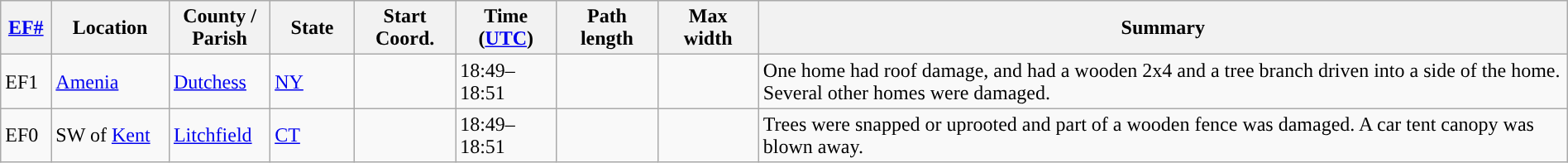<table class="wikitable sortable" style="width:100%;">
<tr>
<th scope="col"  style="width:3%; text-align:center;"><a href='#'>EF#</a></th>
<th scope="col"  style="width:7%; text-align:center;" class="unsortable">Location</th>
<th scope="col"  style="width:6%; text-align:center;" class="unsortable">County / Parish</th>
<th scope="col"  style="width:5%; text-align:center;">State</th>
<th scope="col"  style="width:6%; text-align:center;">Start Coord.</th>
<th scope="col"  style="width:6%; text-align:center;">Time (<a href='#'>UTC</a>)</th>
<th scope="col"  style="width:6%; text-align:center;">Path length</th>
<th scope="col"  style="width:6%; text-align:center;">Max width</th>
<th scope="col" class="unsortable" style="width:48%; text-align:center;">Summary</th>
</tr>
<tr>
<td>EF1</td>
<td><a href='#'>Amenia</a></td>
<td><a href='#'>Dutchess</a></td>
<td><a href='#'>NY</a></td>
<td></td>
<td>18:49–18:51</td>
<td></td>
<td></td>
<td>One home had roof damage, and had a wooden 2x4 and a tree branch driven into a side of the home. Several other homes were damaged.</td>
</tr>
<tr>
<td>EF0</td>
<td>SW of <a href='#'>Kent</a></td>
<td><a href='#'>Litchfield</a></td>
<td><a href='#'>CT</a></td>
<td></td>
<td>18:49–18:51</td>
<td></td>
<td></td>
<td>Trees were snapped or uprooted and part of a wooden fence was damaged. A car tent canopy was blown away.</td>
</tr>
</table>
